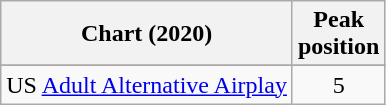<table class="wikitable sortable">
<tr>
<th>Chart (2020)</th>
<th>Peak<br>position</th>
</tr>
<tr>
</tr>
<tr>
</tr>
<tr>
</tr>
<tr>
<td>US <a href='#'>Adult Alternative Airplay</a></td>
<td align="center">5</td>
</tr>
</table>
